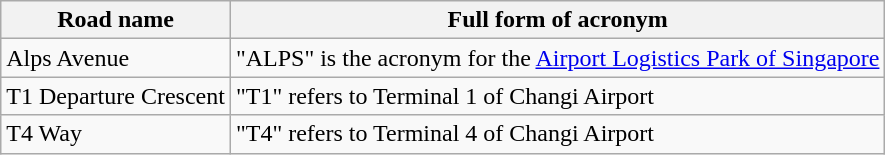<table class="wikitable">
<tr>
<th>Road name</th>
<th>Full form of acronym</th>
</tr>
<tr>
<td>Alps Avenue</td>
<td>"ALPS" is the acronym for the <a href='#'>Airport Logistics Park of Singapore</a></td>
</tr>
<tr>
<td>T1 Departure Crescent</td>
<td>"T1" refers to Terminal 1 of Changi Airport</td>
</tr>
<tr>
<td>T4 Way</td>
<td>"T4" refers to Terminal 4 of Changi Airport</td>
</tr>
</table>
